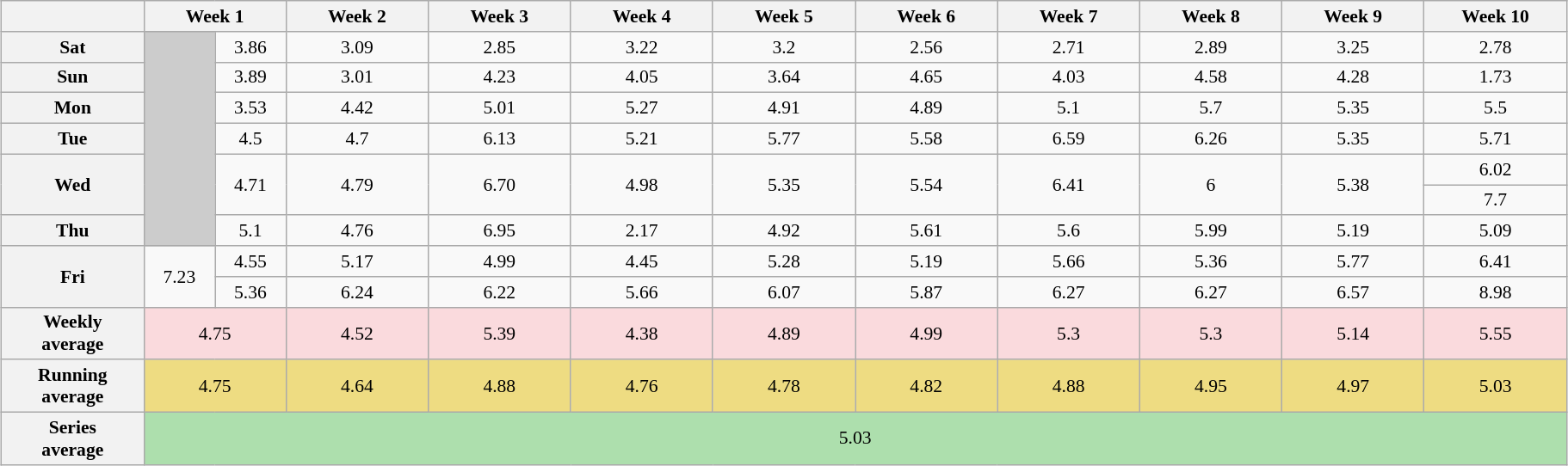<table class="wikitable" style="font-size:90%; text-align:center; width: 96%; margin-left: auto; margin-right: auto;">
<tr>
<th scope="col" style="width:8%"></th>
<th scope="colgroup" style="width:8%" colspan=2>Week 1</th>
<th scope="col" style="width:8%">Week 2</th>
<th scope="col" style="width:8%">Week 3</th>
<th scope="col" style="width:8%">Week 4</th>
<th scope="col" style="width:8%">Week 5</th>
<th scope="col" style="width:8%">Week 6</th>
<th scope="col" style="width:8%">Week 7</th>
<th scope="col" style="width:8%">Week 8</th>
<th scope="col" style="width:8%">Week 9</th>
<th scope="col" style="width:8%">Week 10</th>
</tr>
<tr>
<th scope="row">Sat</th>
<td style="background:#ccc;" rowspan=7></td>
<td>3.86</td>
<td>3.09</td>
<td>2.85</td>
<td>3.22</td>
<td>3.2</td>
<td>2.56</td>
<td>2.71</td>
<td>2.89</td>
<td>3.25</td>
<td>2.78</td>
</tr>
<tr>
<th scope="row">Sun</th>
<td>3.89</td>
<td>3.01</td>
<td>4.23</td>
<td>4.05</td>
<td>3.64</td>
<td>4.65</td>
<td>4.03</td>
<td>4.58</td>
<td>4.28</td>
<td>1.73</td>
</tr>
<tr>
<th scope="row">Mon</th>
<td>3.53</td>
<td>4.42</td>
<td>5.01</td>
<td>5.27</td>
<td>4.91</td>
<td>4.89</td>
<td>5.1</td>
<td>5.7</td>
<td>5.35</td>
<td>5.5</td>
</tr>
<tr>
<th scope="row">Tue</th>
<td>4.5</td>
<td>4.7</td>
<td>6.13</td>
<td>5.21</td>
<td>5.77</td>
<td>5.58</td>
<td>6.59</td>
<td>6.26</td>
<td>5.35</td>
<td>5.71</td>
</tr>
<tr>
<th scope="rowgroup" rowspan="2">Wed</th>
<td rowspan="2">4.71</td>
<td rowspan="2">4.79</td>
<td rowspan="2">6.70</td>
<td rowspan="2">4.98</td>
<td rowspan="2">5.35</td>
<td rowspan="2">5.54</td>
<td rowspan="2">6.41</td>
<td rowspan="2">6</td>
<td rowspan="2">5.38</td>
<td>6.02</td>
</tr>
<tr>
<td>7.7</td>
</tr>
<tr>
<th scope="row">Thu</th>
<td>5.1</td>
<td>4.76</td>
<td>6.95</td>
<td>2.17</td>
<td>4.92</td>
<td>5.61</td>
<td>5.6</td>
<td>5.99</td>
<td>5.19</td>
<td>5.09</td>
</tr>
<tr>
<th scope="rowgroup" rowspan=2>Fri</th>
<td rowspan=2>7.23</td>
<td>4.55</td>
<td>5.17</td>
<td>4.99</td>
<td>4.45</td>
<td>5.28</td>
<td>5.19</td>
<td>5.66</td>
<td>5.36</td>
<td>5.77</td>
<td>6.41</td>
</tr>
<tr>
<td>5.36</td>
<td>6.24</td>
<td>6.22</td>
<td>5.66</td>
<td>6.07</td>
<td>5.87</td>
<td>6.27</td>
<td>6.27</td>
<td>6.57</td>
<td>8.98</td>
</tr>
<tr>
<th scope="row">Weekly<br>average</th>
<td colspan="2" style="background:#FADADD;">4.75</td>
<td style="background:#FADADD;">4.52</td>
<td style="background:#FADADD;">5.39</td>
<td style="background:#FADADD;">4.38</td>
<td style="background:#FADADD;">4.89</td>
<td style="background:#FADADD;">4.99</td>
<td style="background:#FADADD;">5.3</td>
<td style="background:#FADADD;">5.3</td>
<td style="background:#FADADD;">5.14</td>
<td style="background:#FADADD;">5.55</td>
</tr>
<tr>
<th scope="row">Running<br>average</th>
<td colspan="2" style="background:#EEDC82;">4.75</td>
<td style="background:#EEDC82;">4.64</td>
<td style="background:#EEDC82;">4.88</td>
<td style="background:#EEDC82;">4.76</td>
<td style="background:#EEDC82;">4.78</td>
<td style="background:#EEDC82;">4.82</td>
<td style="background:#EEDC82;">4.88</td>
<td style="background:#EEDC82;">4.95</td>
<td style="background:#EEDC82;">4.97</td>
<td style="background:#EEDC82;">5.03</td>
</tr>
<tr>
<th scope="row">Series<br>average</th>
<td colspan="11" style="background:#ADDFAD;">5.03</td>
</tr>
</table>
